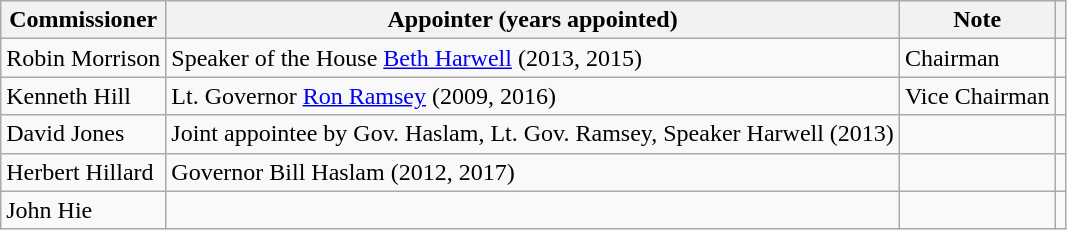<table class="wikitable">
<tr>
<th>Commissioner</th>
<th>Appointer (years appointed)</th>
<th>Note</th>
<th></th>
</tr>
<tr>
<td>Robin Morrison</td>
<td>Speaker of the House <a href='#'>Beth Harwell</a> (2013, 2015)</td>
<td>Chairman</td>
<td></td>
</tr>
<tr>
<td>Kenneth Hill</td>
<td>Lt. Governor <a href='#'>Ron Ramsey</a> (2009, 2016)</td>
<td>Vice Chairman</td>
<td></td>
</tr>
<tr>
<td>David Jones</td>
<td>Joint appointee by Gov. Haslam, Lt. Gov. Ramsey, Speaker Harwell (2013)</td>
<td></td>
<td></td>
</tr>
<tr>
<td>Herbert Hillard</td>
<td>Governor Bill Haslam (2012, 2017)</td>
<td></td>
<td></td>
</tr>
<tr>
<td>John Hie</td>
<td></td>
<td></td>
<td></td>
</tr>
</table>
